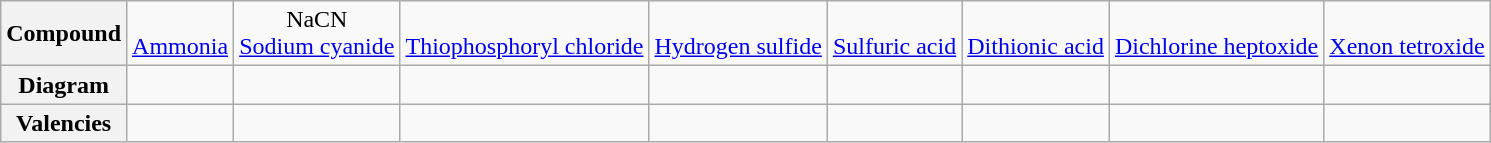<table class="wikitable" style="text-align:center">
<tr>
<th>Compound</th>
<td><br><a href='#'>Ammonia</a></td>
<td>NaCN<br><a href='#'>Sodium cyanide</a></td>
<td><br><a href='#'>Thiophosphoryl chloride</a></td>
<td><br><a href='#'>Hydrogen sulfide</a></td>
<td><br><a href='#'>Sulfuric acid</a></td>
<td><br><a href='#'>Dithionic acid</a></td>
<td><br><a href='#'>Dichlorine heptoxide</a></td>
<td><br><a href='#'>Xenon tetroxide</a></td>
</tr>
<tr>
<th>Diagram</th>
<td></td>
<td></td>
<td></td>
<td></td>
<td></td>
<td></td>
<td></td>
<td></td>
</tr>
<tr style="vertical-align: top;">
<th style="vertical-align: middle;">Valencies</th>
<td></td>
<td></td>
<td></td>
<td></td>
<td></td>
<td></td>
<td></td>
<td></td>
</tr>
</table>
